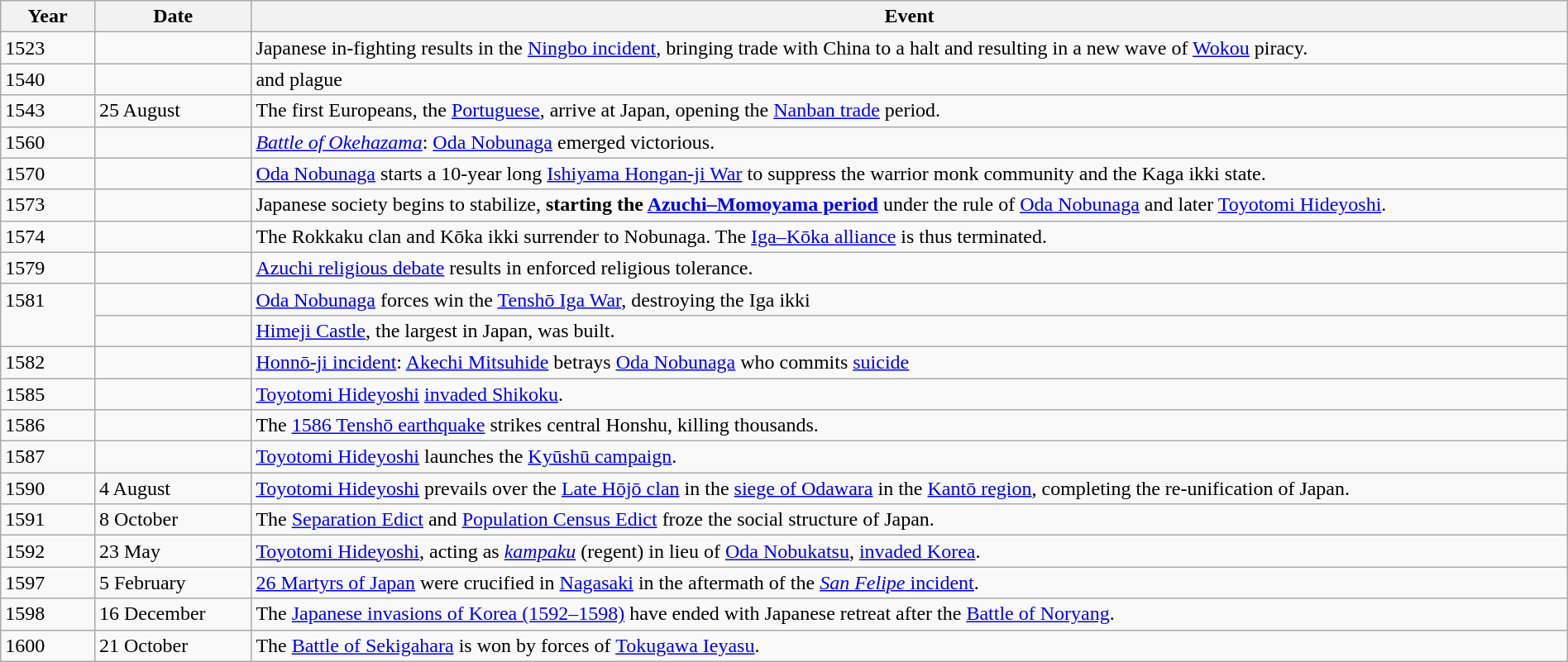<table class="wikitable" width="100%">
<tr>
<th style="width:6%">Year</th>
<th style="width:10%">Date</th>
<th>Event</th>
</tr>
<tr>
<td>1523</td>
<td></td>
<td>Japanese in-fighting results in the <a href='#'>Ningbo incident</a>, bringing trade with China to a halt and resulting in a new wave of <a href='#'>Wokou</a> piracy.</td>
</tr>
<tr>
<td>1540</td>
<td></td>
<td> and plague</td>
</tr>
<tr>
<td>1543</td>
<td>25 August</td>
<td>The first Europeans, the <a href='#'>Portuguese</a>, arrive at Japan, opening the <a href='#'>Nanban trade</a> period.</td>
</tr>
<tr>
<td>1560</td>
<td></td>
<td><em><a href='#'>Battle of Okehazama</a></em>: <a href='#'>Oda Nobunaga</a> emerged victorious.</td>
</tr>
<tr>
<td>1570</td>
<td></td>
<td><a href='#'>Oda Nobunaga</a> starts a 10-year long <a href='#'>Ishiyama Hongan-ji War</a> to suppress the warrior monk community and the Kaga ikki state.</td>
</tr>
<tr>
<td>1573</td>
<td></td>
<td>Japanese society begins to stabilize, <strong>starting the <a href='#'>Azuchi–Momoyama period</a></strong> under the rule of <a href='#'>Oda Nobunaga</a> and later <a href='#'>Toyotomi Hideyoshi</a>.</td>
</tr>
<tr>
<td>1574</td>
<td></td>
<td>The Rokkaku clan and Kōka ikki surrender to Nobunaga. The <a href='#'>Iga–Kōka alliance</a> is thus terminated.</td>
</tr>
<tr>
<td>1579</td>
<td></td>
<td><a href='#'>Azuchi religious debate</a> results in enforced religious tolerance.</td>
</tr>
<tr>
<td rowspan="2" valign="top">1581</td>
<td></td>
<td><a href='#'>Oda Nobunaga</a> forces win the <a href='#'>Tenshō Iga War</a>, destroying the Iga ikki</td>
</tr>
<tr>
<td></td>
<td><a href='#'>Himeji Castle</a>, the largest in Japan, was built.</td>
</tr>
<tr>
<td>1582</td>
<td></td>
<td><a href='#'>Honnō-ji incident</a>: <a href='#'>Akechi Mitsuhide</a> betrays <a href='#'>Oda Nobunaga</a> who commits <a href='#'>suicide</a></td>
</tr>
<tr>
<td>1585</td>
<td></td>
<td><a href='#'>Toyotomi Hideyoshi</a> <a href='#'>invaded Shikoku</a>.</td>
</tr>
<tr>
<td>1586</td>
<td></td>
<td>The <a href='#'>1586 Tenshō earthquake</a> strikes central Honshu, killing thousands.</td>
</tr>
<tr>
<td>1587</td>
<td></td>
<td><a href='#'>Toyotomi Hideyoshi</a> launches the <a href='#'>Kyūshū campaign</a>.</td>
</tr>
<tr>
<td>1590</td>
<td>4 August</td>
<td><a href='#'>Toyotomi Hideyoshi</a> prevails over the <a href='#'>Late Hōjō clan</a> in the <a href='#'>siege of Odawara</a> in the <a href='#'>Kantō region</a>, completing the re-unification of Japan.</td>
</tr>
<tr>
<td>1591</td>
<td>8 October</td>
<td>The <a href='#'>Separation Edict</a> and <a href='#'>Population Census Edict</a> froze the social structure of Japan.</td>
</tr>
<tr>
<td>1592</td>
<td>23 May</td>
<td><a href='#'>Toyotomi Hideyoshi</a>, acting as <em><a href='#'>kampaku</a></em> (regent) in lieu of <a href='#'>Oda Nobukatsu</a>, <a href='#'>invaded Korea</a>.</td>
</tr>
<tr>
<td>1597</td>
<td>5 February</td>
<td><a href='#'>26 Martyrs of Japan</a> were crucified in <a href='#'>Nagasaki</a> in the aftermath of the <a href='#'><em>San Felipe</em> incident</a>.</td>
</tr>
<tr>
<td>1598</td>
<td>16 December</td>
<td>The <a href='#'>Japanese invasions of Korea (1592–1598)</a> have ended with Japanese retreat after the <a href='#'>Battle of Noryang</a>.</td>
</tr>
<tr>
<td>1600</td>
<td>21 October</td>
<td>The <a href='#'>Battle of Sekigahara</a> is won by forces of <a href='#'>Tokugawa Ieyasu</a>.</td>
</tr>
</table>
